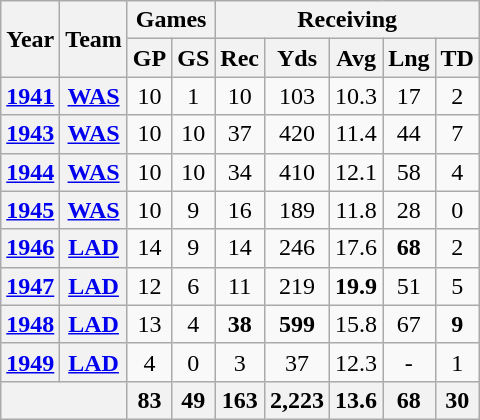<table class="wikitable" style="text-align:center">
<tr>
<th rowspan="2">Year</th>
<th rowspan="2">Team</th>
<th colspan="2">Games</th>
<th colspan="5">Receiving</th>
</tr>
<tr>
<th>GP</th>
<th>GS</th>
<th>Rec</th>
<th>Yds</th>
<th>Avg</th>
<th>Lng</th>
<th>TD</th>
</tr>
<tr>
<th><a href='#'>1941</a></th>
<th><a href='#'>WAS</a></th>
<td>10</td>
<td>1</td>
<td>10</td>
<td>103</td>
<td>10.3</td>
<td>17</td>
<td>2</td>
</tr>
<tr>
<th><a href='#'>1943</a></th>
<th><a href='#'>WAS</a></th>
<td>10</td>
<td>10</td>
<td>37</td>
<td>420</td>
<td>11.4</td>
<td>44</td>
<td>7</td>
</tr>
<tr>
<th><a href='#'>1944</a></th>
<th><a href='#'>WAS</a></th>
<td>10</td>
<td>10</td>
<td>34</td>
<td>410</td>
<td>12.1</td>
<td>58</td>
<td>4</td>
</tr>
<tr>
<th><a href='#'>1945</a></th>
<th><a href='#'>WAS</a></th>
<td>10</td>
<td>9</td>
<td>16</td>
<td>189</td>
<td>11.8</td>
<td>28</td>
<td>0</td>
</tr>
<tr>
<th><a href='#'>1946</a></th>
<th><a href='#'>LAD</a></th>
<td>14</td>
<td>9</td>
<td>14</td>
<td>246</td>
<td>17.6</td>
<td><strong>68</strong></td>
<td>2</td>
</tr>
<tr>
<th><a href='#'>1947</a></th>
<th><a href='#'>LAD</a></th>
<td>12</td>
<td>6</td>
<td>11</td>
<td>219</td>
<td><strong>19.9</strong></td>
<td>51</td>
<td>5</td>
</tr>
<tr>
<th><a href='#'>1948</a></th>
<th><a href='#'>LAD</a></th>
<td>13</td>
<td>4</td>
<td><strong>38</strong></td>
<td><strong>599</strong></td>
<td>15.8</td>
<td>67</td>
<td><strong>9</strong></td>
</tr>
<tr>
<th><a href='#'>1949</a></th>
<th><a href='#'>LAD</a></th>
<td>4</td>
<td>0</td>
<td>3</td>
<td>37</td>
<td>12.3</td>
<td>-</td>
<td>1</td>
</tr>
<tr>
<th colspan="2"></th>
<th>83</th>
<th>49</th>
<th>163</th>
<th>2,223</th>
<th>13.6</th>
<th>68</th>
<th>30</th>
</tr>
</table>
